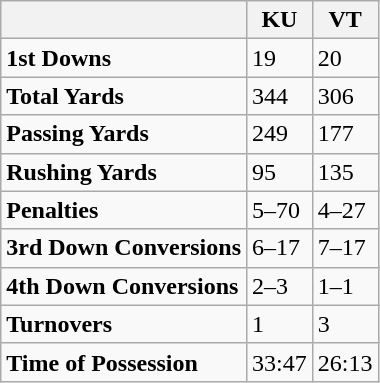<table class="wikitable">
<tr>
<th></th>
<th>KU</th>
<th>VT</th>
</tr>
<tr>
<td><strong>1st Downs</strong></td>
<td>19</td>
<td>20</td>
</tr>
<tr>
<td><strong>Total Yards</strong></td>
<td>344</td>
<td>306</td>
</tr>
<tr>
<td><strong>Passing Yards</strong></td>
<td>249</td>
<td>177</td>
</tr>
<tr>
<td><strong>Rushing Yards</strong></td>
<td>95</td>
<td>135</td>
</tr>
<tr>
<td><strong>Penalties</strong></td>
<td>5–70</td>
<td>4–27</td>
</tr>
<tr>
<td><strong>3rd Down Conversions</strong></td>
<td>6–17</td>
<td>7–17</td>
</tr>
<tr>
<td><strong>4th Down Conversions</strong></td>
<td>2–3</td>
<td>1–1</td>
</tr>
<tr>
<td><strong>Turnovers</strong></td>
<td>1</td>
<td>3</td>
</tr>
<tr>
<td><strong>Time of Possession</strong></td>
<td>33:47</td>
<td>26:13</td>
</tr>
</table>
